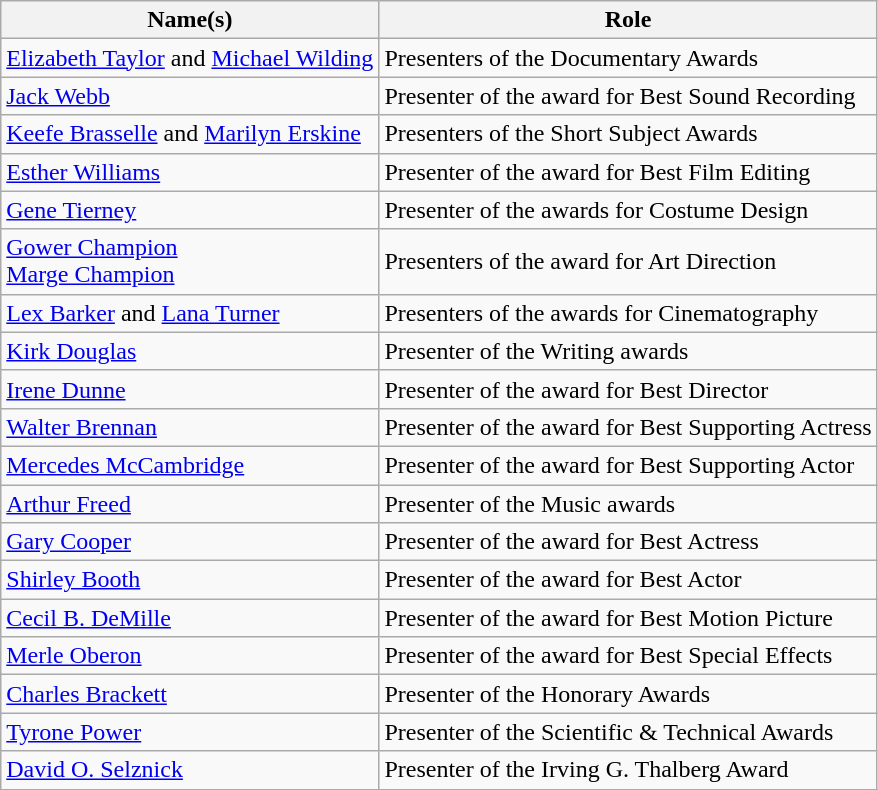<table class="wikitable sortable">
<tr>
<th>Name(s)</th>
<th>Role</th>
</tr>
<tr>
<td><a href='#'>Elizabeth Taylor</a> and <a href='#'>Michael Wilding</a></td>
<td>Presenters of the Documentary Awards</td>
</tr>
<tr>
<td><a href='#'>Jack Webb</a></td>
<td>Presenter of the award for Best Sound Recording</td>
</tr>
<tr>
<td><a href='#'>Keefe Brasselle</a> and <a href='#'>Marilyn Erskine</a></td>
<td>Presenters of the Short Subject Awards</td>
</tr>
<tr>
<td><a href='#'>Esther Williams</a></td>
<td>Presenter of the award for Best Film Editing</td>
</tr>
<tr>
<td><a href='#'>Gene Tierney</a></td>
<td>Presenter of the awards for Costume Design</td>
</tr>
<tr>
<td><a href='#'>Gower Champion</a> <br> <a href='#'>Marge Champion</a></td>
<td>Presenters of the award for Art Direction</td>
</tr>
<tr>
<td><a href='#'>Lex Barker</a> and <a href='#'>Lana Turner</a></td>
<td>Presenters of the awards for Cinematography</td>
</tr>
<tr>
<td><a href='#'>Kirk Douglas</a></td>
<td>Presenter of the Writing awards</td>
</tr>
<tr>
<td><a href='#'>Irene Dunne</a></td>
<td>Presenter of the award for Best Director</td>
</tr>
<tr>
<td><a href='#'>Walter Brennan</a></td>
<td>Presenter of the award for Best Supporting Actress</td>
</tr>
<tr>
<td><a href='#'>Mercedes McCambridge</a></td>
<td>Presenter of the award for Best Supporting Actor</td>
</tr>
<tr>
<td><a href='#'>Arthur Freed</a></td>
<td>Presenter of the Music awards</td>
</tr>
<tr>
<td><a href='#'>Gary Cooper</a></td>
<td>Presenter of the award for Best Actress</td>
</tr>
<tr>
<td><a href='#'>Shirley Booth</a></td>
<td>Presenter of the award for Best Actor</td>
</tr>
<tr>
<td><a href='#'>Cecil B. DeMille</a></td>
<td>Presenter of the award for Best Motion Picture</td>
</tr>
<tr>
<td><a href='#'>Merle Oberon</a></td>
<td>Presenter of the award for Best Special Effects</td>
</tr>
<tr>
<td><a href='#'>Charles Brackett</a></td>
<td>Presenter of the Honorary Awards</td>
</tr>
<tr>
<td><a href='#'>Tyrone Power</a></td>
<td>Presenter of the Scientific & Technical Awards</td>
</tr>
<tr>
<td><a href='#'>David O. Selznick</a></td>
<td>Presenter of the Irving G. Thalberg Award</td>
</tr>
<tr>
</tr>
</table>
